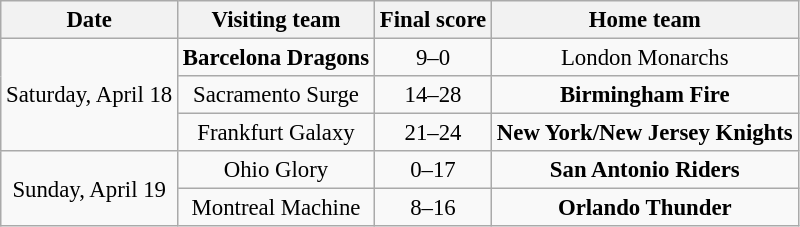<table class="wikitable" style="font-size:95%; text-align:center">
<tr>
<th>Date</th>
<th>Visiting team</th>
<th>Final score</th>
<th>Home team</th>
</tr>
<tr>
<td rowspan="3">Saturday, April 18</td>
<td><strong>Barcelona Dragons</strong></td>
<td>9–0</td>
<td>London Monarchs</td>
</tr>
<tr>
<td>Sacramento Surge</td>
<td>14–28</td>
<td><strong>Birmingham Fire</strong></td>
</tr>
<tr>
<td>Frankfurt Galaxy</td>
<td>21–24</td>
<td><strong>New York/New Jersey Knights</strong></td>
</tr>
<tr>
<td rowspan="2">Sunday, April 19</td>
<td>Ohio Glory</td>
<td>0–17</td>
<td><strong>San Antonio Riders</strong></td>
</tr>
<tr>
<td>Montreal Machine</td>
<td>8–16</td>
<td><strong>Orlando Thunder</strong></td>
</tr>
</table>
